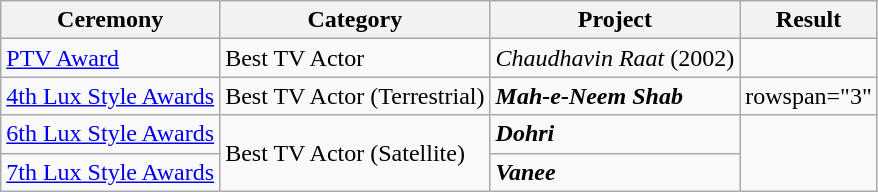<table class="wikitable style">
<tr>
<th>Ceremony</th>
<th>Category</th>
<th>Project</th>
<th>Result</th>
</tr>
<tr>
<td><a href='#'>PTV Award</a></td>
<td>Best TV Actor</td>
<td><em>Chaudhavin Raat</em> (2002)</td>
<td></td>
</tr>
<tr>
<td><a href='#'>4th Lux Style Awards</a></td>
<td>Best TV Actor (Terrestrial)</td>
<td><strong><em>Mah-e-Neem Shab</em></strong></td>
<td>rowspan="3" </td>
</tr>
<tr>
<td><a href='#'>6th Lux Style Awards</a></td>
<td rowspan="2">Best TV Actor (Satellite)</td>
<td><strong><em>Dohri</em></strong></td>
</tr>
<tr>
<td><a href='#'>7th Lux Style Awards</a></td>
<td><strong><em>Vanee</em></strong></td>
</tr>
</table>
